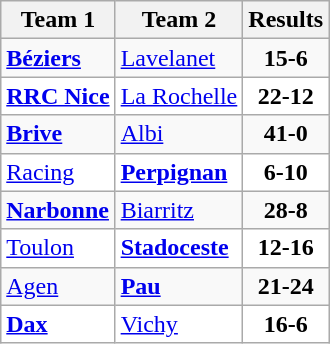<table class="wikitable">
<tr>
<th>Team 1</th>
<th>Team 2</th>
<th>Results</th>
</tr>
<tr>
<td><strong><a href='#'>Béziers</a></strong></td>
<td><a href='#'>Lavelanet</a></td>
<td align="center"><strong>15-6</strong></td>
</tr>
<tr bgcolor="white">
<td><strong><a href='#'>RRC Nice</a></strong></td>
<td><a href='#'>La Rochelle</a></td>
<td align="center"><strong>22-12</strong></td>
</tr>
<tr>
<td><strong><a href='#'>Brive</a></strong></td>
<td><a href='#'>Albi</a></td>
<td align="center"><strong>41-0</strong></td>
</tr>
<tr bgcolor="white">
<td><a href='#'>Racing</a></td>
<td><strong><a href='#'>Perpignan</a></strong></td>
<td align="center"><strong>6-10</strong></td>
</tr>
<tr>
<td><strong><a href='#'>Narbonne</a></strong></td>
<td><a href='#'>Biarritz</a></td>
<td align="center"><strong>28-8</strong></td>
</tr>
<tr bgcolor="white">
<td><a href='#'>Toulon</a></td>
<td><strong><a href='#'>Stadoceste</a></strong></td>
<td align="center"><strong>12-16</strong></td>
</tr>
<tr>
<td><a href='#'>Agen</a></td>
<td><strong><a href='#'>Pau</a></strong></td>
<td align="center"><strong>21-24</strong></td>
</tr>
<tr bgcolor="white">
<td><strong><a href='#'>Dax</a></strong></td>
<td><a href='#'>Vichy</a></td>
<td align="center"><strong>16-6</strong></td>
</tr>
</table>
